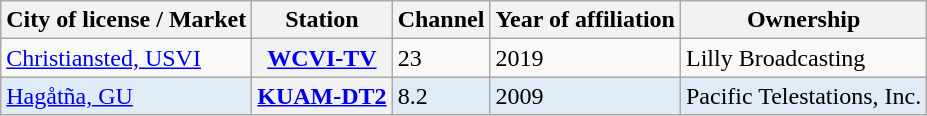<table class="wikitable sortable">
<tr>
<th scope="col">City of license / Market</th>
<th scope="col">Station</th>
<th scope="col">Channel</th>
<th scope="col">Year of affiliation</th>
<th scope="col">Ownership</th>
</tr>
<tr>
<td><a href='#'>Christiansted, USVI</a></td>
<th scope="row"><a href='#'>WCVI-TV</a></th>
<td>23</td>
<td>2019</td>
<td>Lilly Broadcasting</td>
</tr>
<tr style="background-color:#DFEBF6;">
<td><a href='#'>Hagåtña, GU</a></td>
<th scope="row"><a href='#'>KUAM-DT2</a></th>
<td>8.2</td>
<td>2009</td>
<td>Pacific Telestations, Inc.</td>
</tr>
</table>
